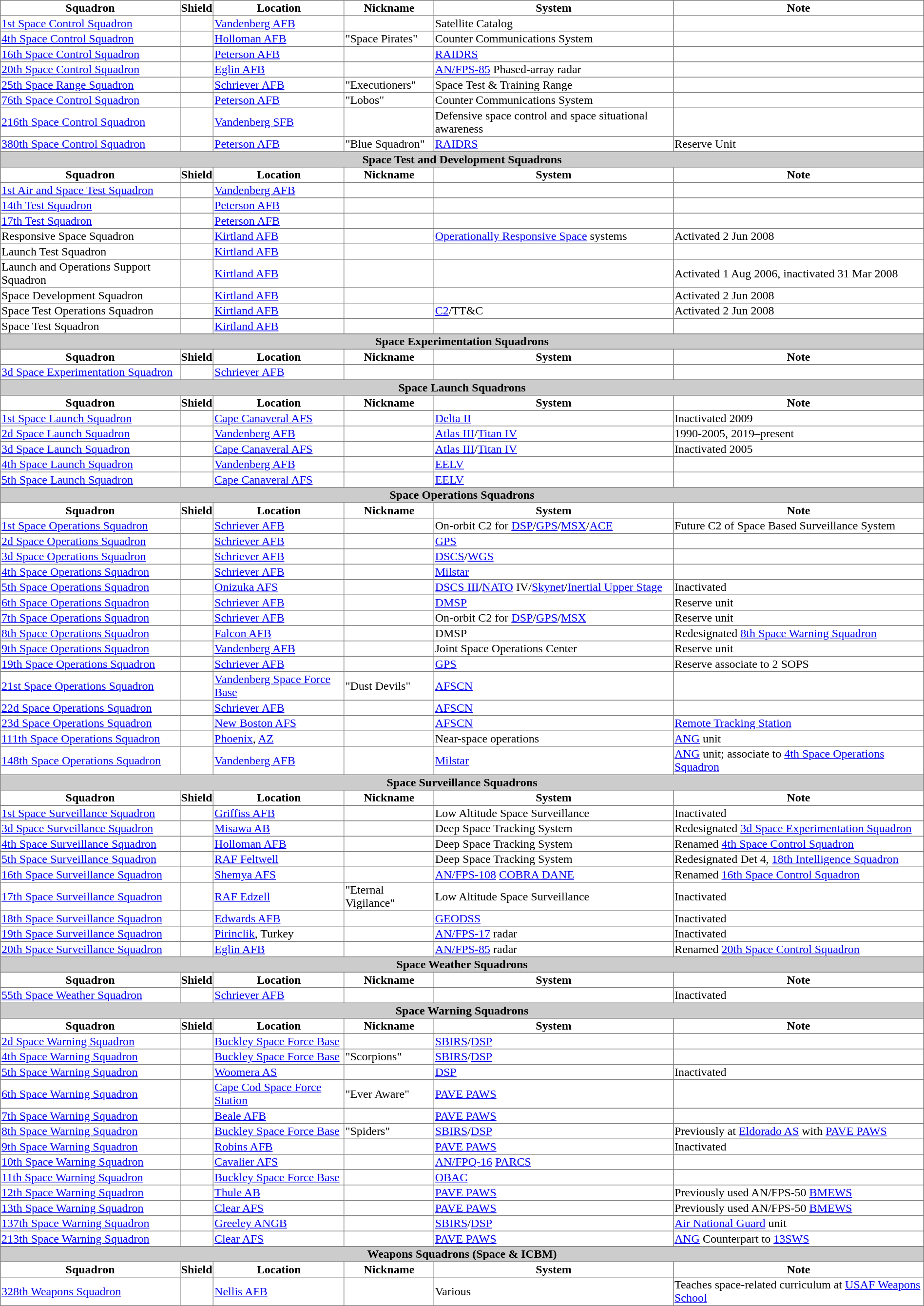<table border=1 style="border-collapse: collapse;">
<tr>
<th>Squadron</th>
<th>Shield</th>
<th>Location</th>
<th>Nickname</th>
<th>System</th>
<th>Note</th>
</tr>
<tr>
<td><a href='#'>1st Space Control Squadron</a></td>
<td></td>
<td><a href='#'>Vandenberg AFB</a></td>
<td></td>
<td>Satellite Catalog</td>
<td></td>
</tr>
<tr>
<td><a href='#'>4th Space Control Squadron</a></td>
<td></td>
<td><a href='#'>Holloman AFB</a></td>
<td>"Space Pirates"</td>
<td>Counter Communications System</td>
<td></td>
</tr>
<tr>
<td><a href='#'>16th Space Control Squadron</a></td>
<td></td>
<td><a href='#'>Peterson AFB</a></td>
<td></td>
<td><a href='#'>RAIDRS</a></td>
<td></td>
</tr>
<tr>
<td><a href='#'>20th Space Control Squadron</a></td>
<td></td>
<td><a href='#'>Eglin AFB</a></td>
<td></td>
<td><a href='#'>AN/FPS-85</a> Phased-array radar</td>
<td></td>
</tr>
<tr>
<td><a href='#'>25th Space Range Squadron</a></td>
<td></td>
<td><a href='#'>Schriever AFB</a></td>
<td>"Executioners"</td>
<td>Space Test & Training Range</td>
<td></td>
</tr>
<tr>
<td><a href='#'>76th Space Control Squadron</a></td>
<td></td>
<td><a href='#'>Peterson AFB</a></td>
<td>"Lobos"</td>
<td>Counter Communications System</td>
<td></td>
</tr>
<tr>
<td><a href='#'>216th Space Control Squadron</a></td>
<td></td>
<td><a href='#'>Vandenberg SFB</a></td>
<td></td>
<td>Defensive space control and space situational awareness</td>
<td></td>
</tr>
<tr>
<td><a href='#'>380th Space Control Squadron</a></td>
<td></td>
<td><a href='#'>Peterson AFB</a></td>
<td>"Blue Squadron"</td>
<td><a href='#'>RAIDRS</a></td>
<td>Reserve Unit</td>
</tr>
<tr>
</tr>
<tr bgcolor=cccccc>
<td colspan="6" align="center"><strong>Space Test and Development Squadrons</strong></td>
</tr>
<tr>
<th>Squadron</th>
<th>Shield</th>
<th>Location</th>
<th>Nickname</th>
<th>System</th>
<th>Note</th>
</tr>
<tr>
<td><a href='#'>1st Air and Space Test Squadron</a></td>
<td></td>
<td><a href='#'>Vandenberg AFB</a></td>
<td></td>
<td></td>
<td></td>
</tr>
<tr>
<td><a href='#'>14th Test Squadron</a></td>
<td></td>
<td><a href='#'>Peterson AFB</a></td>
<td></td>
<td></td>
<td></td>
</tr>
<tr>
<td><a href='#'>17th Test Squadron</a></td>
<td></td>
<td><a href='#'>Peterson AFB</a></td>
<td></td>
<td></td>
<td></td>
</tr>
<tr>
<td>Responsive Space Squadron</td>
<td></td>
<td><a href='#'>Kirtland AFB</a></td>
<td></td>
<td><a href='#'>Operationally Responsive Space</a> systems</td>
<td>Activated 2 Jun 2008</td>
</tr>
<tr>
<td>Launch Test Squadron</td>
<td></td>
<td><a href='#'>Kirtland AFB</a></td>
<td></td>
<td></td>
<td></td>
</tr>
<tr>
<td>Launch and Operations Support Squadron</td>
<td></td>
<td><a href='#'>Kirtland AFB</a></td>
<td></td>
<td></td>
<td>Activated 1 Aug 2006, inactivated 31 Mar 2008</td>
</tr>
<tr>
<td>Space Development Squadron</td>
<td></td>
<td><a href='#'>Kirtland AFB</a></td>
<td></td>
<td></td>
<td>Activated 2 Jun 2008</td>
</tr>
<tr>
<td>Space Test Operations Squadron</td>
<td></td>
<td><a href='#'>Kirtland AFB</a></td>
<td></td>
<td><a href='#'>C2</a>/TT&C</td>
<td>Activated 2 Jun 2008</td>
</tr>
<tr>
<td>Space Test Squadron</td>
<td></td>
<td><a href='#'>Kirtland AFB</a></td>
<td></td>
<td></td>
<td></td>
</tr>
<tr>
</tr>
<tr bgcolor=cccccc>
<td colspan="6" align="center"><strong>Space Experimentation Squadrons</strong></td>
</tr>
<tr>
<th>Squadron</th>
<th>Shield</th>
<th>Location</th>
<th>Nickname</th>
<th>System</th>
<th>Note</th>
</tr>
<tr>
<td><a href='#'>3d Space Experimentation Squadron</a></td>
<td></td>
<td><a href='#'>Schriever AFB</a></td>
<td></td>
<td></td>
<td></td>
</tr>
<tr>
</tr>
<tr bgcolor=cccccc>
<td colspan="6" align="center"><strong>Space Launch Squadrons</strong></td>
</tr>
<tr>
<th>Squadron</th>
<th>Shield</th>
<th>Location</th>
<th>Nickname</th>
<th>System</th>
<th>Note</th>
</tr>
<tr>
<td><a href='#'>1st Space Launch Squadron</a></td>
<td></td>
<td><a href='#'>Cape Canaveral AFS</a></td>
<td></td>
<td><a href='#'>Delta II</a></td>
<td>Inactivated 2009</td>
</tr>
<tr>
<td><a href='#'>2d Space Launch Squadron</a></td>
<td></td>
<td><a href='#'>Vandenberg AFB</a></td>
<td></td>
<td><a href='#'>Atlas III</a>/<a href='#'>Titan IV</a></td>
<td>1990-2005, 2019–present</td>
</tr>
<tr>
<td><a href='#'>3d Space Launch Squadron</a></td>
<td></td>
<td><a href='#'>Cape Canaveral AFS</a></td>
<td></td>
<td><a href='#'>Atlas III</a>/<a href='#'>Titan IV</a></td>
<td>Inactivated 2005</td>
</tr>
<tr>
<td><a href='#'>4th Space Launch Squadron</a></td>
<td></td>
<td><a href='#'>Vandenberg AFB</a></td>
<td></td>
<td><a href='#'>EELV</a></td>
<td></td>
</tr>
<tr>
<td><a href='#'>5th Space Launch Squadron</a></td>
<td></td>
<td><a href='#'>Cape Canaveral AFS</a></td>
<td></td>
<td><a href='#'>EELV</a></td>
<td></td>
</tr>
<tr bgcolor=cccccc>
<td colspan="6" align="center"><strong>Space Operations Squadrons</strong></td>
</tr>
<tr>
<th>Squadron</th>
<th>Shield</th>
<th>Location</th>
<th>Nickname</th>
<th>System</th>
<th>Note</th>
</tr>
<tr>
<td><a href='#'>1st Space Operations Squadron</a></td>
<td></td>
<td><a href='#'>Schriever AFB</a></td>
<td></td>
<td>On-orbit C2 for <a href='#'>DSP</a>/<a href='#'>GPS</a>/<a href='#'>MSX</a>/<a href='#'>ACE</a></td>
<td>Future C2 of Space Based Surveillance System</td>
</tr>
<tr>
<td><a href='#'>2d Space Operations Squadron</a></td>
<td></td>
<td><a href='#'>Schriever AFB</a></td>
<td></td>
<td><a href='#'>GPS</a></td>
<td></td>
</tr>
<tr>
<td><a href='#'>3d Space Operations Squadron</a></td>
<td></td>
<td><a href='#'>Schriever AFB</a></td>
<td></td>
<td><a href='#'>DSCS</a>/<a href='#'>WGS</a></td>
<td></td>
</tr>
<tr>
<td><a href='#'>4th Space Operations Squadron</a></td>
<td></td>
<td><a href='#'>Schriever AFB</a></td>
<td></td>
<td><a href='#'>Milstar</a></td>
<td></td>
</tr>
<tr>
<td><a href='#'>5th Space Operations Squadron</a></td>
<td></td>
<td><a href='#'>Onizuka AFS</a></td>
<td></td>
<td><a href='#'>DSCS III</a>/<a href='#'>NATO</a> IV/<a href='#'>Skynet</a>/<a href='#'>Inertial Upper Stage</a></td>
<td>Inactivated</td>
</tr>
<tr>
<td><a href='#'>6th Space Operations Squadron</a></td>
<td></td>
<td><a href='#'>Schriever AFB</a></td>
<td></td>
<td><a href='#'>DMSP</a></td>
<td>Reserve unit</td>
</tr>
<tr>
<td><a href='#'>7th Space Operations Squadron</a></td>
<td></td>
<td><a href='#'>Schriever AFB</a></td>
<td></td>
<td>On-orbit C2 for <a href='#'>DSP</a>/<a href='#'>GPS</a>/<a href='#'>MSX</a></td>
<td>Reserve unit</td>
</tr>
<tr>
<td><a href='#'>8th Space Operations Squadron</a></td>
<td></td>
<td><a href='#'>Falcon AFB</a></td>
<td></td>
<td>DMSP</td>
<td>Redesignated <a href='#'>8th Space Warning Squadron</a></td>
</tr>
<tr>
<td><a href='#'>9th Space Operations Squadron</a></td>
<td></td>
<td><a href='#'>Vandenberg AFB</a></td>
<td></td>
<td>Joint Space Operations Center</td>
<td>Reserve unit</td>
</tr>
<tr>
<td><a href='#'>19th Space Operations Squadron</a></td>
<td></td>
<td><a href='#'>Schriever AFB</a></td>
<td></td>
<td><a href='#'>GPS</a></td>
<td>Reserve associate to 2 SOPS</td>
</tr>
<tr>
<td><a href='#'>21st Space Operations Squadron</a></td>
<td></td>
<td><a href='#'>Vandenberg Space Force Base</a></td>
<td>"Dust Devils"</td>
<td><a href='#'>AFSCN</a></td>
<td></td>
</tr>
<tr>
<td><a href='#'>22d Space Operations Squadron</a></td>
<td></td>
<td><a href='#'>Schriever AFB</a></td>
<td></td>
<td><a href='#'>AFSCN</a></td>
<td></td>
</tr>
<tr>
<td><a href='#'>23d Space Operations Squadron</a></td>
<td></td>
<td><a href='#'>New Boston AFS</a></td>
<td></td>
<td><a href='#'>AFSCN</a></td>
<td><a href='#'>Remote Tracking Station</a></td>
</tr>
<tr>
<td><a href='#'>111th Space Operations Squadron</a></td>
<td></td>
<td><a href='#'>Phoenix</a>, <a href='#'>AZ</a></td>
<td></td>
<td>Near-space operations</td>
<td><a href='#'>ANG</a> unit</td>
</tr>
<tr>
<td><a href='#'>148th Space Operations Squadron</a></td>
<td></td>
<td><a href='#'>Vandenberg AFB</a></td>
<td></td>
<td><a href='#'>Milstar</a></td>
<td><a href='#'>ANG</a> unit; associate to <a href='#'>4th Space Operations Squadron</a></td>
</tr>
<tr bgcolor=cccccc>
<td colspan="6" align="center"><strong>Space Surveillance Squadrons</strong></td>
</tr>
<tr>
<th>Squadron</th>
<th>Shield</th>
<th>Location</th>
<th>Nickname</th>
<th>System</th>
<th>Note</th>
</tr>
<tr>
<td><a href='#'>1st Space Surveillance Squadron</a></td>
<td></td>
<td><a href='#'>Griffiss AFB</a></td>
<td></td>
<td>Low Altitude Space Surveillance</td>
<td>Inactivated</td>
</tr>
<tr>
<td><a href='#'>3d Space Surveillance Squadron</a></td>
<td></td>
<td><a href='#'>Misawa AB</a></td>
<td></td>
<td>Deep Space Tracking System</td>
<td>Redesignated <a href='#'>3d Space Experimentation Squadron</a></td>
</tr>
<tr>
<td><a href='#'>4th Space Surveillance Squadron</a></td>
<td></td>
<td><a href='#'>Holloman AFB</a></td>
<td></td>
<td>Deep Space Tracking System</td>
<td>Renamed <a href='#'>4th Space Control Squadron</a></td>
</tr>
<tr>
<td><a href='#'>5th Space Surveillance Squadron</a></td>
<td></td>
<td><a href='#'>RAF Feltwell</a></td>
<td></td>
<td>Deep Space Tracking System</td>
<td>Redesignated Det 4, <a href='#'>18th Intelligence Squadron</a></td>
</tr>
<tr>
<td><a href='#'>16th Space Surveillance Squadron</a></td>
<td></td>
<td><a href='#'>Shemya AFS</a></td>
<td></td>
<td><a href='#'>AN/FPS-108</a> <a href='#'>COBRA DANE</a></td>
<td>Renamed <a href='#'>16th Space Control Squadron</a></td>
</tr>
<tr>
<td><a href='#'>17th Space Surveillance Squadron</a></td>
<td></td>
<td><a href='#'>RAF Edzell</a></td>
<td>"Eternal Vigilance"</td>
<td>Low Altitude Space Surveillance</td>
<td>Inactivated</td>
</tr>
<tr>
<td><a href='#'>18th Space Surveillance Squadron</a></td>
<td></td>
<td><a href='#'>Edwards AFB</a></td>
<td></td>
<td><a href='#'>GEODSS</a></td>
<td>Inactivated</td>
</tr>
<tr>
<td><a href='#'>19th Space Surveillance Squadron</a></td>
<td></td>
<td><a href='#'>Pirinclik</a>, Turkey</td>
<td></td>
<td><a href='#'>AN/FPS-17</a> radar</td>
<td>Inactivated</td>
</tr>
<tr>
<td><a href='#'>20th Space Surveillance Squadron</a></td>
<td></td>
<td><a href='#'>Eglin AFB</a></td>
<td></td>
<td><a href='#'>AN/FPS-85</a> radar</td>
<td>Renamed <a href='#'>20th Space Control Squadron</a></td>
</tr>
<tr bgcolor=cccccc>
<td colspan="6" align="center"><strong>Space Weather Squadrons</strong></td>
</tr>
<tr>
<th>Squadron</th>
<th>Shield</th>
<th>Location</th>
<th>Nickname</th>
<th>System</th>
<th>Note</th>
</tr>
<tr>
<td><a href='#'>55th Space Weather Squadron</a></td>
<td></td>
<td><a href='#'>Schriever AFB</a></td>
<td></td>
<td></td>
<td>Inactivated</td>
</tr>
<tr bgcolor=cccccc>
<td colspan="6" align="center"><strong>Space Warning Squadrons</strong></td>
</tr>
<tr>
<th>Squadron</th>
<th>Shield</th>
<th>Location</th>
<th>Nickname</th>
<th>System</th>
<th>Note</th>
</tr>
<tr>
<td><a href='#'>2d Space Warning Squadron</a></td>
<td></td>
<td><a href='#'>Buckley Space Force Base</a></td>
<td></td>
<td><a href='#'>SBIRS</a>/<a href='#'>DSP</a></td>
<td></td>
</tr>
<tr>
<td><a href='#'>4th Space Warning Squadron</a></td>
<td></td>
<td><a href='#'>Buckley Space Force Base</a></td>
<td>"Scorpions"</td>
<td><a href='#'>SBIRS</a>/<a href='#'>DSP</a></td>
<td></td>
</tr>
<tr>
<td><a href='#'>5th Space Warning Squadron</a></td>
<td></td>
<td><a href='#'>Woomera AS</a></td>
<td></td>
<td><a href='#'>DSP</a></td>
<td>Inactivated</td>
</tr>
<tr>
<td><a href='#'>6th Space Warning Squadron</a></td>
<td></td>
<td><a href='#'>Cape Cod Space Force Station</a></td>
<td>"Ever Aware"</td>
<td><a href='#'>PAVE PAWS</a></td>
<td></td>
</tr>
<tr>
<td><a href='#'>7th Space Warning Squadron</a></td>
<td></td>
<td><a href='#'>Beale AFB</a></td>
<td></td>
<td><a href='#'>PAVE PAWS</a></td>
<td></td>
</tr>
<tr>
<td><a href='#'>8th Space Warning Squadron</a></td>
<td></td>
<td><a href='#'>Buckley Space Force Base</a></td>
<td>"Spiders"</td>
<td><a href='#'>SBIRS</a>/<a href='#'>DSP</a></td>
<td>Previously at <a href='#'>Eldorado AS</a> with <a href='#'>PAVE PAWS</a></td>
</tr>
<tr>
<td><a href='#'>9th Space Warning Squadron</a></td>
<td></td>
<td><a href='#'>Robins AFB</a></td>
<td></td>
<td><a href='#'>PAVE PAWS</a></td>
<td>Inactivated</td>
</tr>
<tr>
<td><a href='#'>10th Space Warning Squadron</a></td>
<td></td>
<td><a href='#'>Cavalier AFS</a></td>
<td></td>
<td><a href='#'>AN/FPQ-16</a> <a href='#'>PARCS</a></td>
<td></td>
</tr>
<tr>
<td><a href='#'>11th Space Warning Squadron</a></td>
<td></td>
<td><a href='#'>Buckley Space Force Base</a></td>
<td></td>
<td><a href='#'>OBAC</a></td>
<td></td>
</tr>
<tr>
<td><a href='#'>12th Space Warning Squadron</a></td>
<td></td>
<td><a href='#'>Thule AB</a></td>
<td></td>
<td><a href='#'>PAVE PAWS</a></td>
<td>Previously used AN/FPS-50 <a href='#'>BMEWS</a></td>
</tr>
<tr>
<td><a href='#'>13th Space Warning Squadron</a></td>
<td></td>
<td><a href='#'>Clear AFS</a></td>
<td></td>
<td><a href='#'>PAVE PAWS</a></td>
<td>Previously used AN/FPS-50 <a href='#'>BMEWS</a></td>
</tr>
<tr>
<td><a href='#'>137th Space Warning Squadron</a></td>
<td></td>
<td><a href='#'>Greeley ANGB</a></td>
<td></td>
<td><a href='#'>SBIRS</a>/<a href='#'>DSP</a></td>
<td><a href='#'>Air National Guard</a> unit</td>
</tr>
<tr>
<td><a href='#'>213th Space Warning Squadron</a></td>
<td></td>
<td><a href='#'>Clear AFS</a></td>
<td></td>
<td><a href='#'>PAVE PAWS</a></td>
<td><a href='#'>ANG</a> Counterpart to <a href='#'>13SWS</a></td>
</tr>
<tr>
</tr>
<tr bgcolor=cccccc>
<td colspan="6" align="center"><strong>Weapons Squadrons (Space & ICBM)</strong></td>
</tr>
<tr>
<th>Squadron</th>
<th>Shield</th>
<th>Location</th>
<th>Nickname</th>
<th>System</th>
<th>Note</th>
</tr>
<tr>
<td><a href='#'>328th Weapons Squadron</a></td>
<td></td>
<td><a href='#'>Nellis AFB</a></td>
<td></td>
<td>Various</td>
<td>Teaches space-related curriculum at <a href='#'>USAF Weapons School</a></td>
</tr>
</table>
